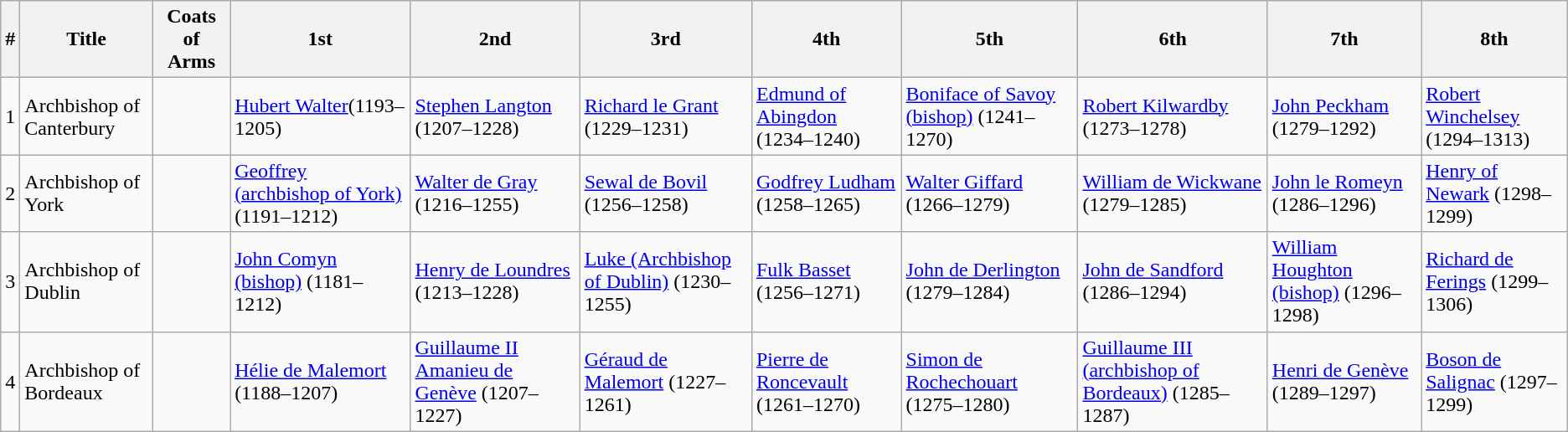<table class="wikitable">
<tr>
<th>#</th>
<th>Title</th>
<th>Coats of Arms</th>
<th>1st</th>
<th>2nd</th>
<th>3rd</th>
<th>4th</th>
<th>5th</th>
<th>6th</th>
<th>7th</th>
<th>8th</th>
</tr>
<tr>
<td>1</td>
<td>Archbishop of Canterbury</td>
<td></td>
<td><a href='#'>Hubert Walter</a>(1193–1205)</td>
<td><a href='#'>Stephen Langton</a> (1207–1228)</td>
<td><a href='#'>Richard le Grant</a> (1229–1231)</td>
<td><a href='#'>Edmund of Abingdon</a> (1234–1240)</td>
<td><a href='#'>Boniface of Savoy (bishop)</a> (1241–1270)</td>
<td><a href='#'>Robert Kilwardby</a> (1273–1278)</td>
<td><a href='#'>John Peckham</a> (1279–1292)</td>
<td><a href='#'>Robert Winchelsey</a> (1294–1313)</td>
</tr>
<tr>
<td>2</td>
<td>Archbishop of York</td>
<td></td>
<td><a href='#'>Geoffrey (archbishop of York)</a> (1191–1212)</td>
<td><a href='#'>Walter de Gray</a> (1216–1255)</td>
<td><a href='#'>Sewal de Bovil</a> (1256–1258)</td>
<td><a href='#'>Godfrey Ludham</a> (1258–1265)</td>
<td><a href='#'>Walter Giffard</a> (1266–1279)</td>
<td><a href='#'>William de Wickwane</a> (1279–1285)</td>
<td><a href='#'>John le Romeyn</a> (1286–1296)</td>
<td><a href='#'>Henry of Newark</a> (1298–1299)</td>
</tr>
<tr>
<td>3</td>
<td>Archbishop of Dublin</td>
<td></td>
<td><a href='#'>John Comyn (bishop)</a> (1181–1212)</td>
<td><a href='#'>Henry de Loundres</a> (1213–1228)</td>
<td><a href='#'>Luke (Archbishop of Dublin)</a> (1230–1255)</td>
<td><a href='#'>Fulk Basset</a> (1256–1271)</td>
<td><a href='#'>John de Derlington</a> (1279–1284)</td>
<td><a href='#'>John de Sandford</a> (1286–1294)</td>
<td><a href='#'>William Houghton (bishop)</a> (1296–1298)</td>
<td><a href='#'>Richard de Ferings</a> (1299–1306)</td>
</tr>
<tr>
<td>4</td>
<td>Archbishop of Bordeaux</td>
<td></td>
<td><a href='#'>Hélie de Malemort</a> (1188–1207)</td>
<td><a href='#'>Guillaume II Amanieu de Genève</a> (1207–1227)</td>
<td><a href='#'>Géraud de Malemort</a> (1227–1261)</td>
<td><a href='#'>Pierre de Roncevault</a> (1261–1270)</td>
<td><a href='#'>Simon de Rochechouart</a> (1275–1280)</td>
<td><a href='#'>Guillaume III (archbishop of Bordeaux)</a> (1285–1287)</td>
<td><a href='#'>Henri de Genève</a> (1289–1297)</td>
<td><a href='#'>Boson de Salignac</a> (1297–1299)</td>
</tr>
</table>
